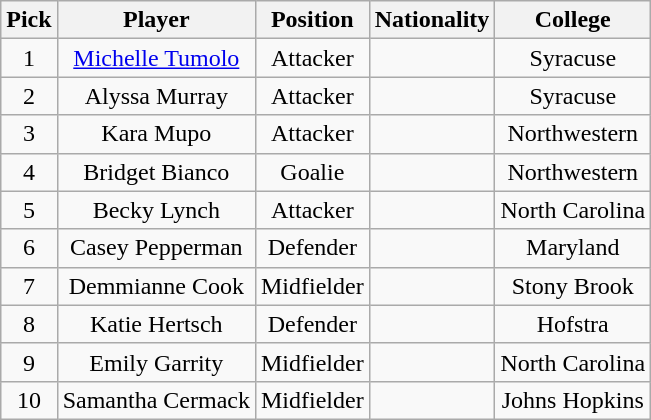<table class="wikitable">
<tr style="text-align:center;">
<th>Pick</th>
<th>Player</th>
<th>Position</th>
<th>Nationality</th>
<th>College</th>
</tr>
<tr style="text-align:center;">
<td>1</td>
<td><a href='#'>Michelle Tumolo</a></td>
<td>Attacker</td>
<td></td>
<td>Syracuse</td>
</tr>
<tr style="text-align:center;">
<td>2</td>
<td>Alyssa Murray</td>
<td>Attacker</td>
<td></td>
<td>Syracuse</td>
</tr>
<tr style="text-align:center;">
<td>3</td>
<td>Kara Mupo</td>
<td>Attacker</td>
<td></td>
<td>Northwestern</td>
</tr>
<tr style="text-align:center;">
<td>4</td>
<td>Bridget Bianco</td>
<td>Goalie</td>
<td></td>
<td>Northwestern</td>
</tr>
<tr style="text-align:center;">
<td>5</td>
<td>Becky Lynch</td>
<td>Attacker</td>
<td></td>
<td>North Carolina</td>
</tr>
<tr style="text-align:center;">
<td>6</td>
<td>Casey Pepperman</td>
<td>Defender</td>
<td></td>
<td>Maryland</td>
</tr>
<tr style="text-align:center;">
<td>7</td>
<td>Demmianne Cook</td>
<td>Midfielder</td>
<td></td>
<td>Stony Brook</td>
</tr>
<tr style="text-align:center;">
<td>8</td>
<td>Katie Hertsch</td>
<td>Defender</td>
<td></td>
<td>Hofstra</td>
</tr>
<tr style="text-align:center;">
<td>9</td>
<td>Emily Garrity</td>
<td>Midfielder</td>
<td></td>
<td>North Carolina</td>
</tr>
<tr style="text-align:center;">
<td>10</td>
<td>Samantha Cermack</td>
<td>Midfielder</td>
<td></td>
<td>Johns Hopkins</td>
</tr>
</table>
